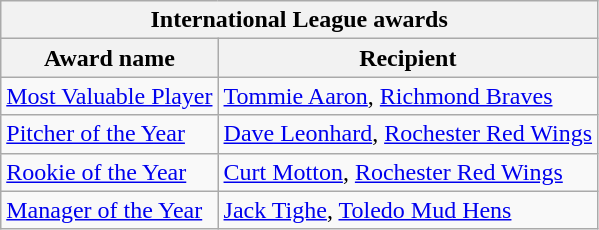<table class="wikitable">
<tr>
<th colspan="2">International League awards</th>
</tr>
<tr>
<th>Award name</th>
<th>Recipient</th>
</tr>
<tr>
<td><a href='#'>Most Valuable Player</a></td>
<td><a href='#'>Tommie Aaron</a>, <a href='#'>Richmond Braves</a></td>
</tr>
<tr>
<td><a href='#'>Pitcher of the Year</a></td>
<td><a href='#'>Dave Leonhard</a>, <a href='#'>Rochester Red Wings</a></td>
</tr>
<tr>
<td><a href='#'>Rookie of the Year</a></td>
<td><a href='#'>Curt Motton</a>, <a href='#'>Rochester Red Wings</a></td>
</tr>
<tr>
<td><a href='#'>Manager of the Year</a></td>
<td><a href='#'>Jack Tighe</a>, <a href='#'>Toledo Mud Hens</a></td>
</tr>
</table>
